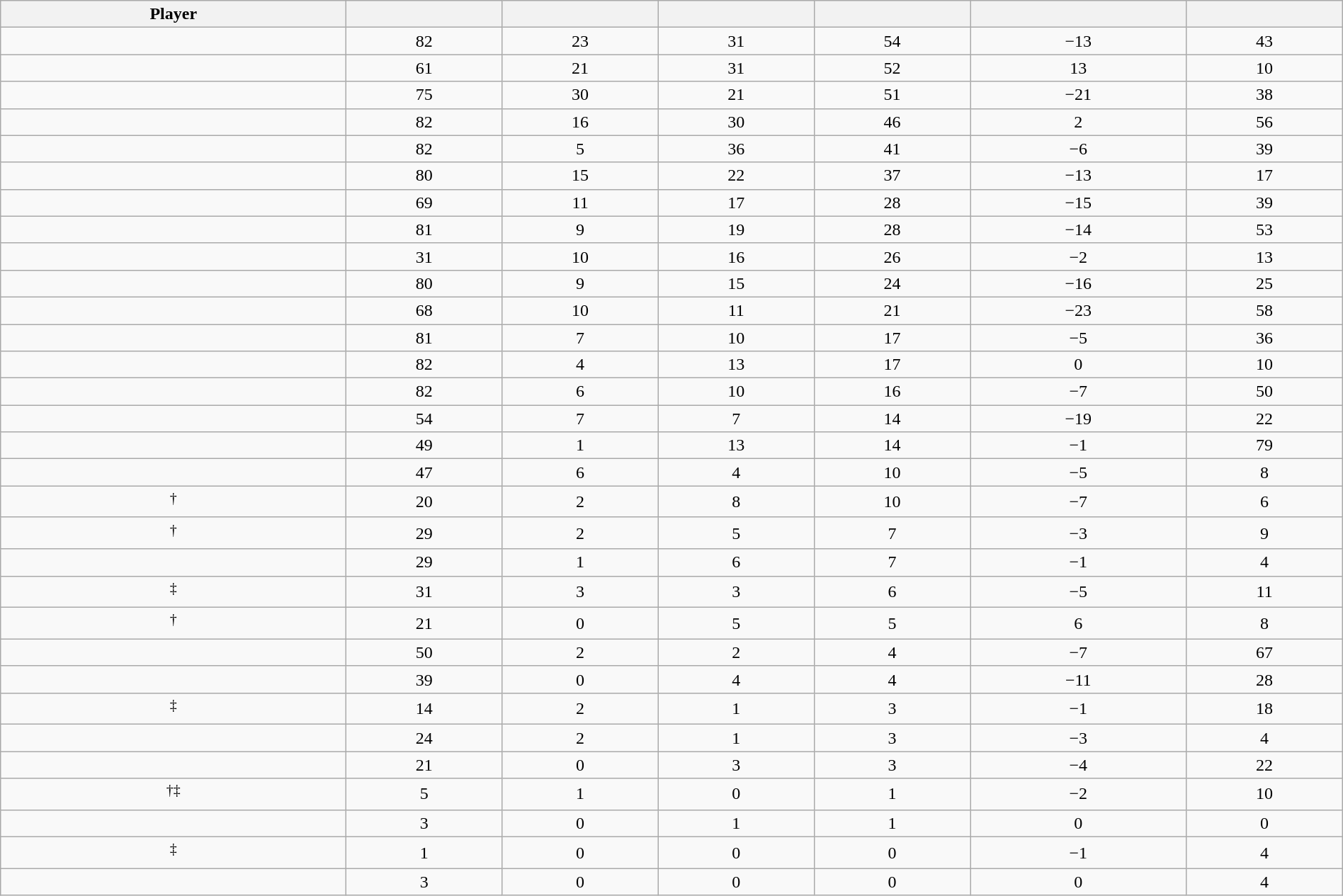<table class="wikitable sortable" style="width:100%; text-align:center;">
<tr>
<th>Player</th>
<th></th>
<th></th>
<th></th>
<th></th>
<th data-sort-type="number"></th>
<th></th>
</tr>
<tr>
<td></td>
<td>82</td>
<td>23</td>
<td>31</td>
<td>54</td>
<td>−13</td>
<td>43</td>
</tr>
<tr>
<td></td>
<td>61</td>
<td>21</td>
<td>31</td>
<td>52</td>
<td>13</td>
<td>10</td>
</tr>
<tr>
<td></td>
<td>75</td>
<td>30</td>
<td>21</td>
<td>51</td>
<td>−21</td>
<td>38</td>
</tr>
<tr>
<td></td>
<td>82</td>
<td>16</td>
<td>30</td>
<td>46</td>
<td>2</td>
<td>56</td>
</tr>
<tr>
<td></td>
<td>82</td>
<td>5</td>
<td>36</td>
<td>41</td>
<td>−6</td>
<td>39</td>
</tr>
<tr>
<td></td>
<td>80</td>
<td>15</td>
<td>22</td>
<td>37</td>
<td>−13</td>
<td>17</td>
</tr>
<tr>
<td></td>
<td>69</td>
<td>11</td>
<td>17</td>
<td>28</td>
<td>−15</td>
<td>39</td>
</tr>
<tr>
<td></td>
<td>81</td>
<td>9</td>
<td>19</td>
<td>28</td>
<td>−14</td>
<td>53</td>
</tr>
<tr>
<td></td>
<td>31</td>
<td>10</td>
<td>16</td>
<td>26</td>
<td>−2</td>
<td>13</td>
</tr>
<tr>
<td></td>
<td>80</td>
<td>9</td>
<td>15</td>
<td>24</td>
<td>−16</td>
<td>25</td>
</tr>
<tr>
<td></td>
<td>68</td>
<td>10</td>
<td>11</td>
<td>21</td>
<td>−23</td>
<td>58</td>
</tr>
<tr>
<td></td>
<td>81</td>
<td>7</td>
<td>10</td>
<td>17</td>
<td>−5</td>
<td>36</td>
</tr>
<tr>
<td></td>
<td>82</td>
<td>4</td>
<td>13</td>
<td>17</td>
<td>0</td>
<td>10</td>
</tr>
<tr>
<td></td>
<td>82</td>
<td>6</td>
<td>10</td>
<td>16</td>
<td>−7</td>
<td>50</td>
</tr>
<tr>
<td></td>
<td>54</td>
<td>7</td>
<td>7</td>
<td>14</td>
<td>−19</td>
<td>22</td>
</tr>
<tr>
<td></td>
<td>49</td>
<td>1</td>
<td>13</td>
<td>14</td>
<td>−1</td>
<td>79</td>
</tr>
<tr>
<td></td>
<td>47</td>
<td>6</td>
<td>4</td>
<td>10</td>
<td>−5</td>
<td>8</td>
</tr>
<tr>
<td><sup>†</sup></td>
<td>20</td>
<td>2</td>
<td>8</td>
<td>10</td>
<td>−7</td>
<td>6</td>
</tr>
<tr>
<td><sup>†</sup></td>
<td>29</td>
<td>2</td>
<td>5</td>
<td>7</td>
<td>−3</td>
<td>9</td>
</tr>
<tr>
<td></td>
<td>29</td>
<td>1</td>
<td>6</td>
<td>7</td>
<td>−1</td>
<td>4</td>
</tr>
<tr>
<td><sup>‡</sup></td>
<td>31</td>
<td>3</td>
<td>3</td>
<td>6</td>
<td>−5</td>
<td>11</td>
</tr>
<tr>
<td><sup>†</sup></td>
<td>21</td>
<td>0</td>
<td>5</td>
<td>5</td>
<td>6</td>
<td>8</td>
</tr>
<tr>
<td></td>
<td>50</td>
<td>2</td>
<td>2</td>
<td>4</td>
<td>−7</td>
<td>67</td>
</tr>
<tr>
<td></td>
<td>39</td>
<td>0</td>
<td>4</td>
<td>4</td>
<td>−11</td>
<td>28</td>
</tr>
<tr>
<td><sup>‡</sup></td>
<td>14</td>
<td>2</td>
<td>1</td>
<td>3</td>
<td>−1</td>
<td>18</td>
</tr>
<tr>
<td></td>
<td>24</td>
<td>2</td>
<td>1</td>
<td>3</td>
<td>−3</td>
<td>4</td>
</tr>
<tr>
<td></td>
<td>21</td>
<td>0</td>
<td>3</td>
<td>3</td>
<td>−4</td>
<td>22</td>
</tr>
<tr>
<td><sup>†‡</sup></td>
<td>5</td>
<td>1</td>
<td>0</td>
<td>1</td>
<td>−2</td>
<td>10</td>
</tr>
<tr>
<td></td>
<td>3</td>
<td>0</td>
<td>1</td>
<td>1</td>
<td>0</td>
<td>0</td>
</tr>
<tr>
<td><sup>‡</sup></td>
<td>1</td>
<td>0</td>
<td>0</td>
<td>0</td>
<td>−1</td>
<td>4</td>
</tr>
<tr>
<td></td>
<td>3</td>
<td>0</td>
<td>0</td>
<td>0</td>
<td>0</td>
<td>4</td>
</tr>
</table>
